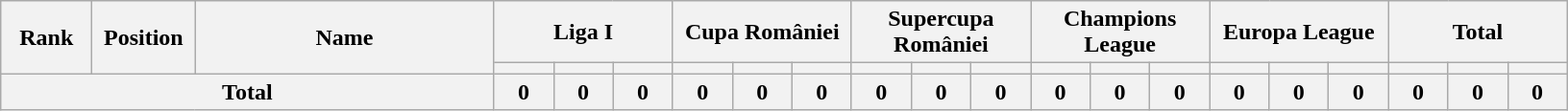<table class="wikitable" style="text-align:center;">
<tr>
<th rowspan="2" style="width:56px;">Rank</th>
<th rowspan="2" style="width:64px;">Position</th>
<th rowspan="2" style="width:200px;">Name</th>
<th colspan="3" style="width:84px;">Liga I</th>
<th colspan="3" style="width:84px;">Cupa României</th>
<th colspan="3" style="width:84px;">Supercupa României</th>
<th colspan="3" style="width:84px;">Champions League</th>
<th colspan="3" style="width:84px;">Europa League</th>
<th colspan="3" style="width:84px;">Total</th>
</tr>
<tr>
<th style="width:34px;"></th>
<th style="width:34px;"></th>
<th style="width:34px;"></th>
<th style="width:34px;"></th>
<th style="width:34px;"></th>
<th style="width:34px;"></th>
<th style="width:34px;"></th>
<th style="width:34px;"></th>
<th style="width:34px;"></th>
<th style="width:34px;"></th>
<th style="width:34px;"></th>
<th style="width:34px;"></th>
<th style="width:34px;"></th>
<th style="width:34px;"></th>
<th style="width:34px;"></th>
<th style="width:34px;"></th>
<th style="width:34px;"></th>
<th style="width:34px;"></th>
</tr>
<tr>
<th colspan="3">Total</th>
<th>0</th>
<th>0</th>
<th>0</th>
<th>0</th>
<th>0</th>
<th>0</th>
<th>0</th>
<th>0</th>
<th>0</th>
<th>0</th>
<th>0</th>
<th>0</th>
<th>0</th>
<th>0</th>
<th>0</th>
<th>0</th>
<th>0</th>
<th>0</th>
</tr>
</table>
